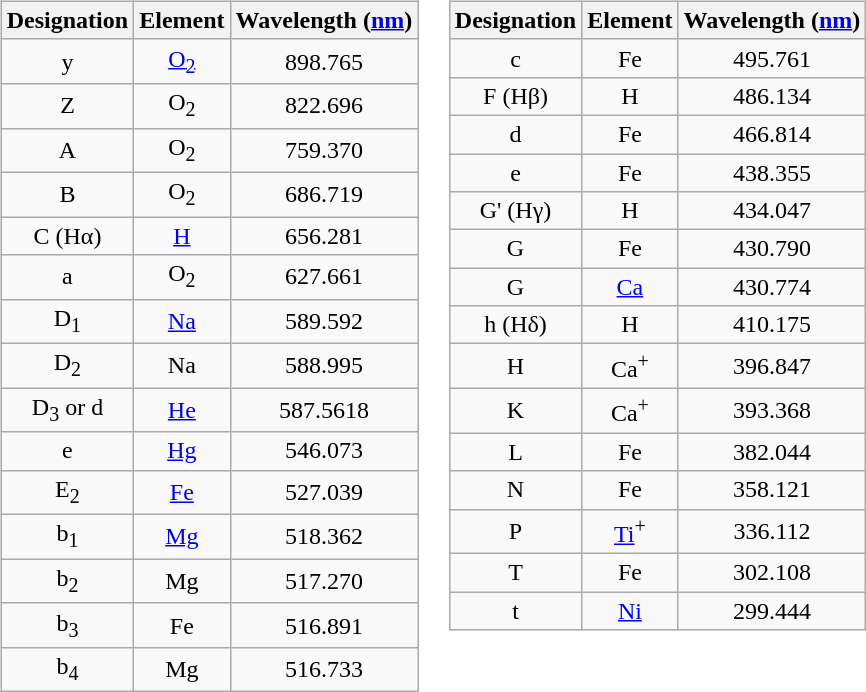<table>
<tr>
<td valign="top"><br><table class="wikitable" style="text-align:center">
<tr>
<th>Designation</th>
<th>Element</th>
<th>Wavelength (<a href='#'>nm</a>)</th>
</tr>
<tr>
<td>y</td>
<td><a href='#'>O<sub>2</sub></a></td>
<td>898.765</td>
</tr>
<tr>
<td>Z</td>
<td>O<sub>2</sub></td>
<td>822.696</td>
</tr>
<tr>
<td>A</td>
<td>O<sub>2</sub></td>
<td>759.370</td>
</tr>
<tr>
<td>B</td>
<td>O<sub>2</sub></td>
<td>686.719</td>
</tr>
<tr>
<td>C (Hα)</td>
<td><a href='#'>H</a></td>
<td>656.281</td>
</tr>
<tr>
<td>a</td>
<td>O<sub>2</sub></td>
<td>627.661</td>
</tr>
<tr>
<td>D<sub>1</sub></td>
<td><a href='#'>Na</a></td>
<td>589.592</td>
</tr>
<tr>
<td>D<sub>2</sub></td>
<td>Na</td>
<td>588.995</td>
</tr>
<tr>
<td>D<sub>3</sub> or d</td>
<td><a href='#'>He</a></td>
<td>587.5618</td>
</tr>
<tr>
<td>e</td>
<td><a href='#'>Hg</a></td>
<td>546.073</td>
</tr>
<tr>
<td>E<sub>2</sub></td>
<td><a href='#'>Fe</a></td>
<td>527.039</td>
</tr>
<tr>
<td>b<sub>1</sub></td>
<td><a href='#'>Mg</a></td>
<td>518.362</td>
</tr>
<tr>
<td>b<sub>2</sub></td>
<td>Mg</td>
<td>517.270</td>
</tr>
<tr>
<td>b<sub>3</sub></td>
<td>Fe</td>
<td>516.891</td>
</tr>
<tr>
<td>b<sub>4</sub></td>
<td>Mg</td>
<td>516.733</td>
</tr>
</table>
</td>
<td valign="top"><br><table class="wikitable" style="text-align:center">
<tr>
<th>Designation</th>
<th>Element</th>
<th>Wavelength (<a href='#'>nm</a>)</th>
</tr>
<tr>
<td>c</td>
<td>Fe</td>
<td>495.761</td>
</tr>
<tr>
<td>F (Hβ)</td>
<td>H</td>
<td>486.134</td>
</tr>
<tr>
<td>d</td>
<td>Fe</td>
<td>466.814</td>
</tr>
<tr>
<td>e</td>
<td>Fe</td>
<td>438.355</td>
</tr>
<tr>
<td>G' (Hγ)</td>
<td>H</td>
<td>434.047</td>
</tr>
<tr>
<td>G</td>
<td>Fe</td>
<td>430.790</td>
</tr>
<tr>
<td>G</td>
<td><a href='#'>Ca</a></td>
<td>430.774</td>
</tr>
<tr>
<td>h (Hδ)</td>
<td>H</td>
<td>410.175</td>
</tr>
<tr>
<td>H</td>
<td>Ca<sup>+</sup></td>
<td>396.847</td>
</tr>
<tr>
<td>K</td>
<td>Ca<sup>+</sup></td>
<td>393.368</td>
</tr>
<tr>
<td>L</td>
<td>Fe</td>
<td>382.044</td>
</tr>
<tr>
<td>N</td>
<td>Fe</td>
<td>358.121</td>
</tr>
<tr>
<td>P</td>
<td><a href='#'>Ti</a><sup>+</sup></td>
<td>336.112</td>
</tr>
<tr>
<td>T</td>
<td>Fe</td>
<td>302.108</td>
</tr>
<tr>
<td>t</td>
<td><a href='#'>Ni</a></td>
<td>299.444</td>
</tr>
</table>
</td>
</tr>
</table>
